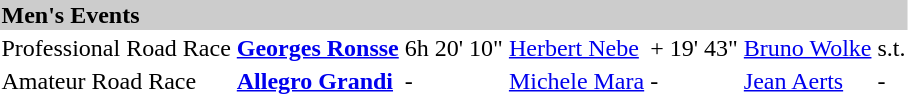<table>
<tr bgcolor="#cccccc">
<td colspan=7><strong>Men's Events</strong></td>
</tr>
<tr>
<td>Professional Road Race<br></td>
<td><strong><a href='#'>Georges Ronsse</a></strong><br><small></small></td>
<td>6h 20' 10"</td>
<td><a href='#'>Herbert Nebe</a><br><small></small></td>
<td>+ 19' 43"</td>
<td><a href='#'>Bruno Wolke</a><br><small></small></td>
<td>s.t.</td>
</tr>
<tr>
<td>Amateur Road Race</td>
<td><strong><a href='#'>Allegro Grandi</a></strong><br><small></small></td>
<td>-</td>
<td><a href='#'>Michele Mara</a><br><small></small></td>
<td>-</td>
<td><a href='#'>Jean Aerts</a><br><small></small></td>
<td>-</td>
</tr>
</table>
